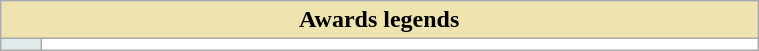<table class="wikitable" style="background-color:#FFFFFF;width:40%;">
<tr>
<th colspan="2" style="background-color:#EFE4B0;">Awards legends</th>
</tr>
<tr>
<td style="background-color:#E0EAEA;width:20px;"></td>
<td></td>
</tr>
</table>
